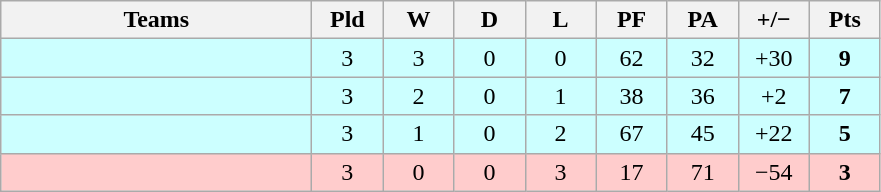<table class="wikitable" style="text-align: center;">
<tr>
<th width="200">Teams</th>
<th width="40">Pld</th>
<th width="40">W</th>
<th width="40">D</th>
<th width="40">L</th>
<th width="40">PF</th>
<th width="40">PA</th>
<th width="40">+/−</th>
<th width="40">Pts</th>
</tr>
<tr bgcolor=ccffff>
<td align=left></td>
<td>3</td>
<td>3</td>
<td>0</td>
<td>0</td>
<td>62</td>
<td>32</td>
<td>+30</td>
<td><strong>9</strong></td>
</tr>
<tr bgcolor=ccffff>
<td align=left></td>
<td>3</td>
<td>2</td>
<td>0</td>
<td>1</td>
<td>38</td>
<td>36</td>
<td>+2</td>
<td><strong>7</strong></td>
</tr>
<tr bgcolor=ccffff>
<td align=left></td>
<td>3</td>
<td>1</td>
<td>0</td>
<td>2</td>
<td>67</td>
<td>45</td>
<td>+22</td>
<td><strong>5</strong></td>
</tr>
<tr bgcolor=ffcccc>
<td align=left></td>
<td>3</td>
<td>0</td>
<td>0</td>
<td>3</td>
<td>17</td>
<td>71</td>
<td>−54</td>
<td><strong>3</strong></td>
</tr>
</table>
